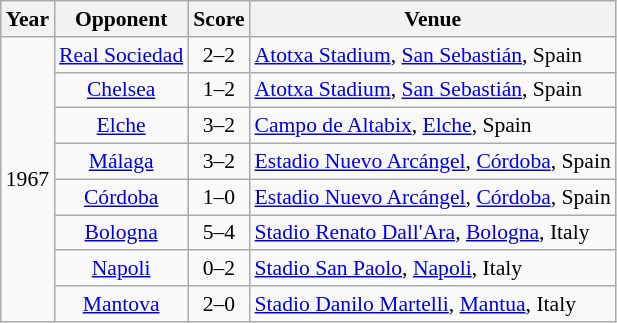<table class="wikitable" style="font-size: 90%; text-align:left">
<tr>
<th>Year</th>
<th>Opponent</th>
<th>Score</th>
<th>Venue</th>
</tr>
<tr>
<td rowspan=8>1967</td>
<td align=center> <a href='#'>Real Sociedad</a></td>
<td align=center>2–2</td>
<td><a href='#'>Atotxa Stadium</a>, <a href='#'>San Sebastián</a>, Spain</td>
</tr>
<tr>
<td align=center> <a href='#'>Chelsea</a></td>
<td align=center>1–2</td>
<td> <a href='#'>Atotxa Stadium</a>, <a href='#'>San Sebastián</a>, Spain</td>
</tr>
<tr>
<td align=center> <a href='#'>Elche</a></td>
<td align=center>3–2</td>
<td><a href='#'>Campo de Altabix</a>, <a href='#'>Elche</a>, Spain</td>
</tr>
<tr>
<td align=center> <a href='#'>Málaga</a></td>
<td align=center>3–2</td>
<td><a href='#'>Estadio Nuevo Arcángel</a>, <a href='#'>Córdoba</a>, Spain</td>
</tr>
<tr>
<td align=center> <a href='#'>Córdoba</a></td>
<td align=center>1–0</td>
<td><a href='#'>Estadio Nuevo Arcángel</a>, <a href='#'>Córdoba</a>, Spain</td>
</tr>
<tr>
<td align=center> <a href='#'>Bologna</a></td>
<td align=center>5–4</td>
<td><a href='#'>Stadio Renato Dall'Ara</a>, <a href='#'>Bologna</a>, Italy</td>
</tr>
<tr>
<td align=center> <a href='#'>Napoli</a></td>
<td align=center>0–2</td>
<td><a href='#'>Stadio San Paolo</a>, <a href='#'>Napoli</a>, Italy</td>
</tr>
<tr>
<td align=center> <a href='#'>Mantova</a></td>
<td align=center>2–0</td>
<td><a href='#'>Stadio Danilo Martelli</a>, <a href='#'>Mantua</a>, Italy</td>
</tr>
</table>
